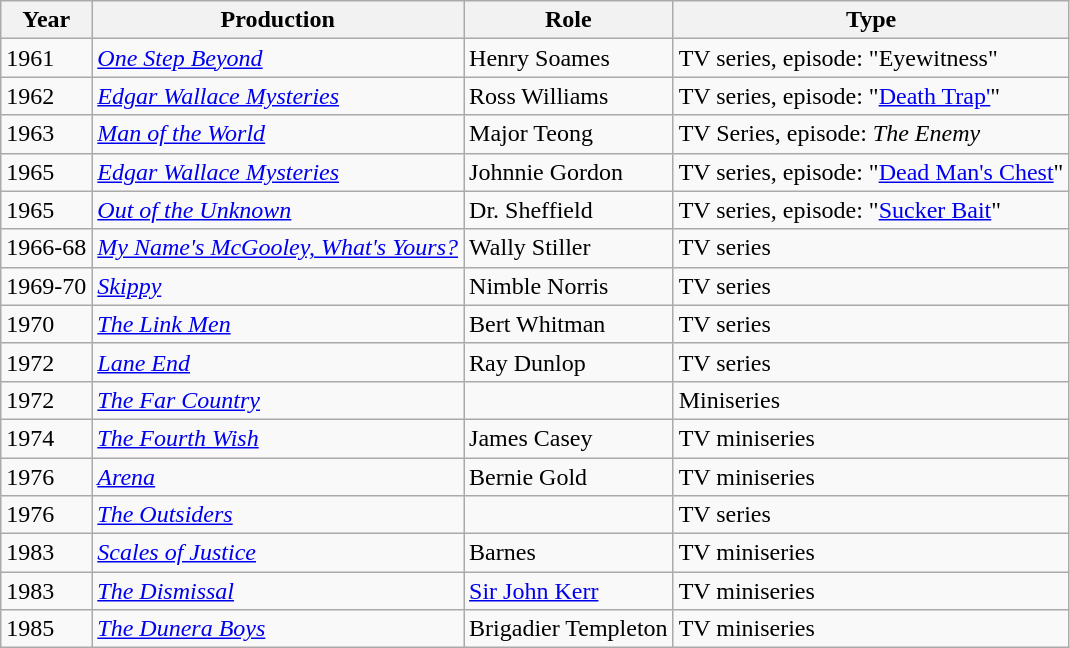<table class="wikitable">
<tr>
<th>Year</th>
<th>Production</th>
<th>Role</th>
<th>Type</th>
</tr>
<tr>
<td>1961</td>
<td><em><a href='#'>One Step Beyond</a></em></td>
<td>Henry Soames</td>
<td>TV series, episode: "Eyewitness"</td>
</tr>
<tr>
<td>1962</td>
<td><em><a href='#'>Edgar Wallace Mysteries</a></em></td>
<td>Ross Williams</td>
<td>TV series, episode: "<a href='#'>Death Trap'</a>"</td>
</tr>
<tr>
<td>1963</td>
<td><em><a href='#'>Man of the World</a></em></td>
<td>Major Teong</td>
<td>TV Series, episode: <em>The Enemy</em></td>
</tr>
<tr>
<td>1965</td>
<td><em><a href='#'>Edgar Wallace Mysteries</a></em></td>
<td>Johnnie Gordon</td>
<td>TV series, episode: "<a href='#'>Dead Man's Chest</a>"</td>
</tr>
<tr>
<td>1965</td>
<td><em><a href='#'>Out of the Unknown</a></em></td>
<td>Dr. Sheffield</td>
<td>TV series, episode: "<a href='#'>Sucker Bait</a>"</td>
</tr>
<tr>
<td>1966-68</td>
<td><em><a href='#'>My Name's McGooley, What's Yours?</a></em></td>
<td>Wally Stiller</td>
<td>TV series</td>
</tr>
<tr>
<td>1969-70</td>
<td><em><a href='#'>Skippy</a></em></td>
<td>Nimble Norris</td>
<td>TV series</td>
</tr>
<tr>
<td>1970</td>
<td><em><a href='#'>The Link Men</a></em></td>
<td>Bert Whitman</td>
<td>TV series</td>
</tr>
<tr>
<td>1972</td>
<td><em><a href='#'>Lane End</a></em></td>
<td>Ray Dunlop</td>
<td>TV series</td>
</tr>
<tr>
<td>1972</td>
<td><em><a href='#'>The Far Country</a></em></td>
<td></td>
<td>Miniseries</td>
</tr>
<tr>
<td>1974</td>
<td><em><a href='#'>The Fourth Wish</a></em></td>
<td>James Casey</td>
<td>TV miniseries</td>
</tr>
<tr>
<td>1976</td>
<td><em><a href='#'>Arena</a></em></td>
<td>Bernie Gold</td>
<td>TV miniseries</td>
</tr>
<tr>
<td>1976</td>
<td><em><a href='#'>The Outsiders</a></em></td>
<td></td>
<td>TV series</td>
</tr>
<tr>
<td>1983</td>
<td><em><a href='#'>Scales of Justice</a></em></td>
<td>Barnes</td>
<td>TV miniseries</td>
</tr>
<tr>
<td>1983</td>
<td><em><a href='#'>The Dismissal</a></em></td>
<td><a href='#'>Sir John Kerr</a></td>
<td>TV miniseries</td>
</tr>
<tr>
<td>1985</td>
<td><em><a href='#'>The Dunera Boys</a></em></td>
<td>Brigadier Templeton</td>
<td>TV miniseries</td>
</tr>
</table>
